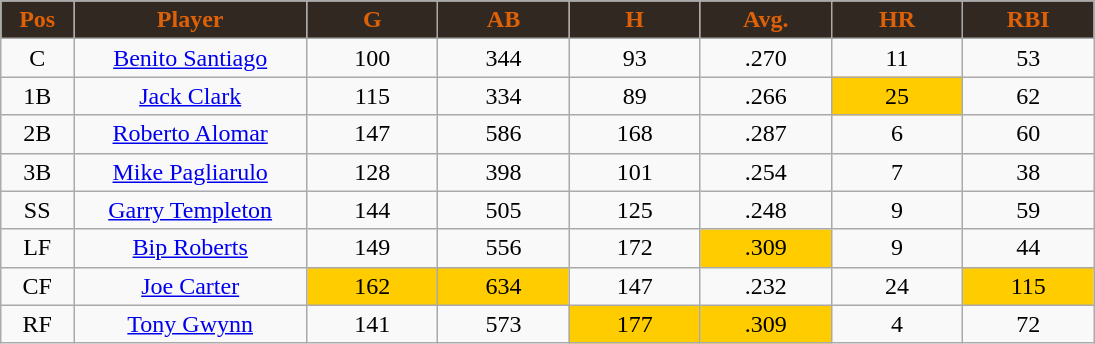<table class="wikitable sortable">
<tr>
<th style="background:#312821;color:#de6108;" width="5%">Pos</th>
<th style="background:#312821;color:#de6108;" width="16%">Player</th>
<th style="background:#312821;color:#de6108;" width="9%">G</th>
<th style="background:#312821;color:#de6108;" width="9%">AB</th>
<th style="background:#312821;color:#de6108;" width="9%">H</th>
<th style="background:#312821;color:#de6108;" width="9%">Avg.</th>
<th style="background:#312821;color:#de6108;" width="9%">HR</th>
<th style="background:#312821;color:#de6108;" width="9%">RBI</th>
</tr>
<tr align="center">
<td>C</td>
<td><a href='#'>Benito Santiago</a></td>
<td>100</td>
<td>344</td>
<td>93</td>
<td>.270</td>
<td>11</td>
<td>53</td>
</tr>
<tr align="center">
<td>1B</td>
<td><a href='#'>Jack Clark</a></td>
<td>115</td>
<td>334</td>
<td>89</td>
<td>.266</td>
<td bgcolor="#FFCC00">25</td>
<td>62</td>
</tr>
<tr align="center">
<td>2B</td>
<td><a href='#'>Roberto Alomar</a></td>
<td>147</td>
<td>586</td>
<td>168</td>
<td>.287</td>
<td>6</td>
<td>60</td>
</tr>
<tr align="center">
<td>3B</td>
<td><a href='#'>Mike Pagliarulo</a></td>
<td>128</td>
<td>398</td>
<td>101</td>
<td>.254</td>
<td>7</td>
<td>38</td>
</tr>
<tr align="center">
<td>SS</td>
<td><a href='#'>Garry Templeton</a></td>
<td>144</td>
<td>505</td>
<td>125</td>
<td>.248</td>
<td>9</td>
<td>59</td>
</tr>
<tr align="center">
<td>LF</td>
<td><a href='#'>Bip Roberts</a></td>
<td>149</td>
<td>556</td>
<td>172</td>
<td bgcolor="#FFCC00">.309</td>
<td>9</td>
<td>44</td>
</tr>
<tr align="center">
<td>CF</td>
<td><a href='#'>Joe Carter</a></td>
<td bgcolor="#FFCC00">162</td>
<td bgcolor="#FFCC00">634</td>
<td>147</td>
<td>.232</td>
<td>24</td>
<td bgcolor="#FFCC00">115</td>
</tr>
<tr align="center">
<td>RF</td>
<td><a href='#'>Tony Gwynn</a></td>
<td>141</td>
<td>573</td>
<td bgcolor="#FFCC00">177</td>
<td bgcolor="#FFCC00">.309</td>
<td>4</td>
<td>72</td>
</tr>
</table>
